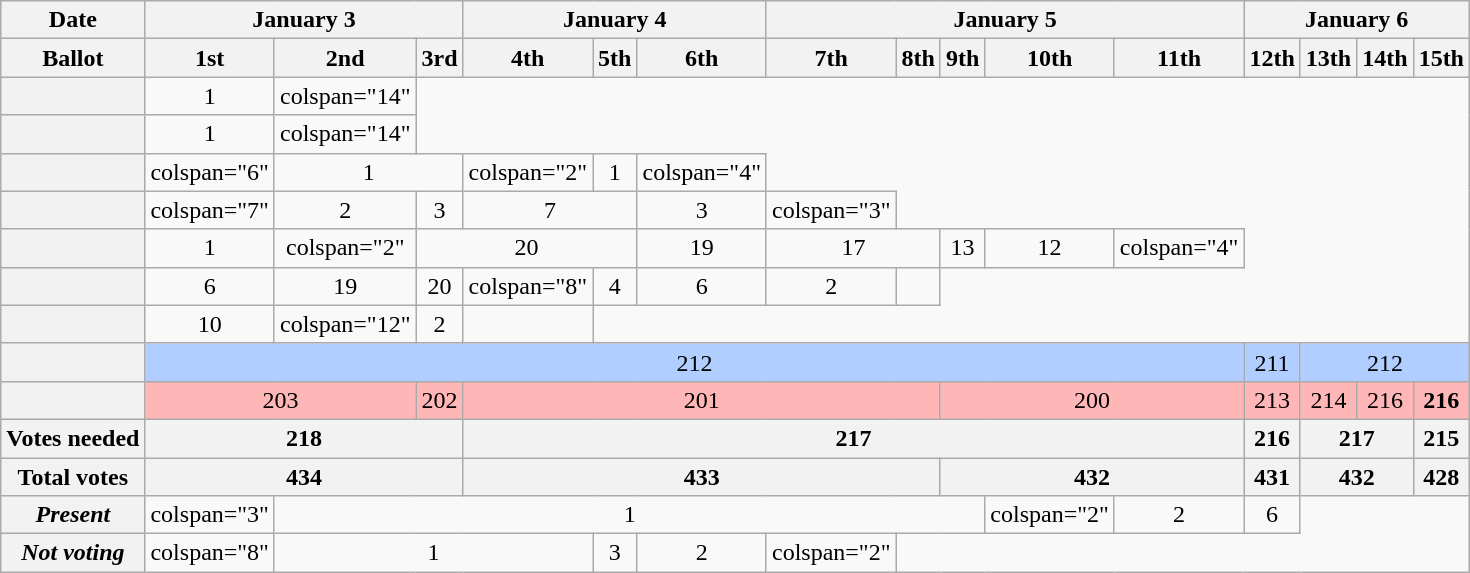<table class="wikitable sortable plainrowheaders" style="text-align:center">
<tr>
<th scope="col">Date</th>
<th scope="col" colspan="3">January 3</th>
<th scope="col" colspan="3">January 4</th>
<th scope="col" colspan="5">January 5</th>
<th scope="col" colspan="4">January 6</th>
</tr>
<tr>
<th>Ballot</th>
<th>1st</th>
<th>2nd</th>
<th>3rd</th>
<th>4th</th>
<th>5th</th>
<th>6th</th>
<th>7th</th>
<th>8th</th>
<th>9th</th>
<th>10th</th>
<th>11th</th>
<th>12th</th>
<th>13th</th>
<th>14th</th>
<th>15th</th>
</tr>
<tr>
<th scope="row"></th>
<td>1</td>
<td>colspan="14" </td>
</tr>
<tr>
<th scope="row"></th>
<td>1</td>
<td>colspan="14" </td>
</tr>
<tr>
<th scope="row"></th>
<td>colspan="6" </td>
<td colspan="2">1</td>
<td>colspan="2" </td>
<td>1</td>
<td>colspan="4" </td>
</tr>
<tr>
<th scope="row"></th>
<td>colspan="7" </td>
<td>2</td>
<td>3</td>
<td colspan="2">7</td>
<td>3</td>
<td>colspan="3" </td>
</tr>
<tr>
<th scope="row"></th>
<td>1</td>
<td>colspan="2" </td>
<td colspan="3">20</td>
<td>19</td>
<td colspan="2">17</td>
<td>13</td>
<td>12</td>
<td>colspan="4" </td>
</tr>
<tr>
<th scope="row"></th>
<td>6</td>
<td>19</td>
<td>20</td>
<td>colspan="8" </td>
<td>4</td>
<td>6</td>
<td>2</td>
<td></td>
</tr>
<tr>
<th scope="row"></th>
<td>10</td>
<td>colspan="12" </td>
<td>2</td>
<td></td>
</tr>
<tr>
<th scope="row" nowrap></th>
<td style="background:#B0CEFF" colspan="11">212</td>
<td style="background:#B0CEFF">211</td>
<td style="background:#B0CEFF" colspan="3">212</td>
</tr>
<tr>
<th scope="row"></th>
<td colspan="2" style="background:#ffb6b6;">203</td>
<td style="background:#ffb6b6;">202</td>
<td colspan="5" style="background:#ffb6b6;">201</td>
<td colspan="3" style="background:#ffb6b6;">200</td>
<td style="background:#ffb6b6;">213</td>
<td style="background:#ffb6b6;">214</td>
<td style="background:#ffb6b6;">216</td>
<td style="background:#ffb6b6;"><strong>216</strong></td>
</tr>
<tr class="sortbottom">
<th>Votes needed</th>
<th colspan="3">218</th>
<th colspan="8">217</th>
<th>216</th>
<th colspan="2">217</th>
<th>215</th>
</tr>
<tr class="sortbottom">
<th>Total votes</th>
<th colspan="3">434</th>
<th colspan="5">433</th>
<th colspan="3">432</th>
<th>431</th>
<th colspan="2">432</th>
<th>428</th>
</tr>
<tr class="sortbottom">
<th><em>Present</em></th>
<td>colspan="3" </td>
<td colspan="8">1</td>
<td>colspan="2" </td>
<td>2</td>
<td>6</td>
</tr>
<tr class="sortbottom">
<th><em>Not voting</em></th>
<td>colspan="8" </td>
<td colspan="3">1</td>
<td nowrap>3</td>
<td>2</td>
<td>colspan="2" </td>
</tr>
</table>
